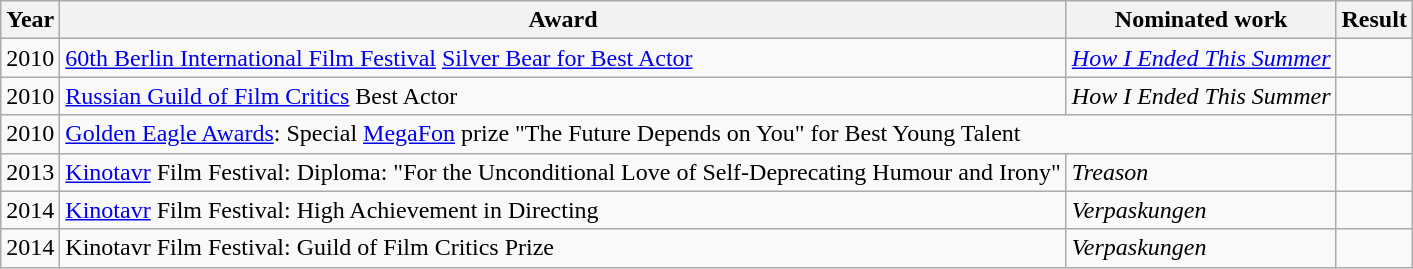<table class="wikitable sortable">
<tr>
<th>Year</th>
<th>Award</th>
<th>Nominated work</th>
<th>Result</th>
</tr>
<tr>
<td>2010</td>
<td><a href='#'>60th Berlin International Film Festival</a> <a href='#'>Silver Bear for Best Actor</a></td>
<td><em><a href='#'>How I Ended This Summer</a></em></td>
<td></td>
</tr>
<tr>
<td>2010</td>
<td><a href='#'>Russian Guild of Film Critics</a> Best Actor</td>
<td><em>How I Ended This Summer</em></td>
<td></td>
</tr>
<tr>
<td>2010</td>
<td colspan=2><a href='#'>Golden Eagle Awards</a>: Special <a href='#'>MegaFon</a> prize "The Future Depends on You" for Best Young Talent</td>
<td></td>
</tr>
<tr>
<td>2013</td>
<td><a href='#'>Kinotavr</a> Film Festival: Diploma: "For the Unconditional Love of Self-Deprecating Humour and Irony"</td>
<td><em>Treason</em></td>
<td></td>
</tr>
<tr>
<td>2014</td>
<td><a href='#'>Kinotavr</a> Film Festival: High Achievement in Directing</td>
<td><em>Verpaskungen</em></td>
<td></td>
</tr>
<tr>
<td>2014</td>
<td>Kinotavr Film Festival: Guild of Film Critics Prize</td>
<td><em>Verpaskungen</em></td>
<td></td>
</tr>
</table>
